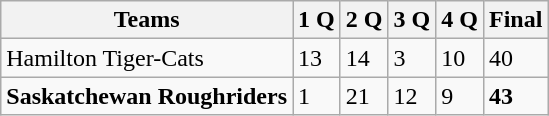<table class="wikitable">
<tr>
<th>Teams</th>
<th>1 Q</th>
<th>2 Q</th>
<th>3 Q</th>
<th>4 Q</th>
<th>Final</th>
</tr>
<tr>
<td>Hamilton Tiger-Cats</td>
<td>13</td>
<td>14</td>
<td>3</td>
<td>10</td>
<td>40</td>
</tr>
<tr>
<td><strong>Saskatchewan Roughriders</strong></td>
<td>1</td>
<td>21</td>
<td>12</td>
<td>9</td>
<td><strong>43</strong></td>
</tr>
</table>
